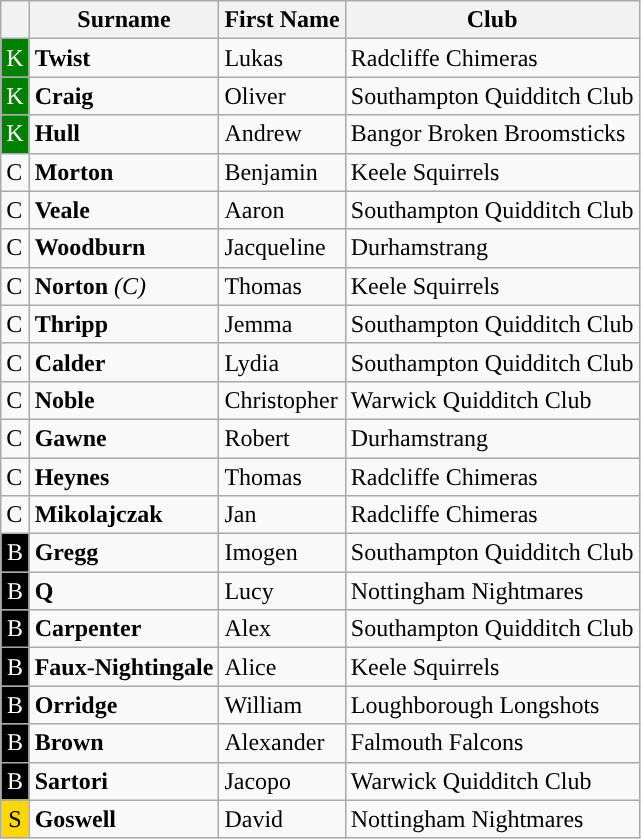<table class="wikitable sortable mw-collapsible mw-collapsed">
<tr>
<th></th>
<th>Surname</th>
<th>First Name</th>
<th>Club</th>
</tr>
<tr>
<td style="text-align:center; background:Green; color:white">K</td>
<td><strong>Twist</strong></td>
<td>Lukas</td>
<td>Radcliffe Chimeras</td>
</tr>
<tr>
<td style="text-align:center; background:Green; color:white">K</td>
<td><strong>Craig</strong></td>
<td>Oliver</td>
<td>Southampton Quidditch Club</td>
</tr>
<tr>
<td style="text-align:center; background:Green; color:white">K</td>
<td><strong>Hull</strong></td>
<td>Andrew</td>
<td>Bangor Broken Broomsticks</td>
</tr>
<tr>
<td>C</td>
<td><strong>Morton</strong></td>
<td>Benjamin</td>
<td>Keele Squirrels</td>
</tr>
<tr>
<td>C</td>
<td><strong>Veale</strong></td>
<td>Aaron</td>
<td>Southampton Quidditch Club</td>
</tr>
<tr>
<td>C</td>
<td><strong>Woodburn</strong></td>
<td>Jacqueline</td>
<td>Durhamstrang</td>
</tr>
<tr>
<td>C</td>
<td><strong>Norton</strong> <em>(C)</em></td>
<td>Thomas</td>
<td>Keele Squirrels</td>
</tr>
<tr>
<td>C</td>
<td><strong>Thripp</strong></td>
<td>Jemma</td>
<td>Southampton Quidditch Club</td>
</tr>
<tr>
<td>C</td>
<td><strong>Calder</strong></td>
<td>Lydia</td>
<td>Southampton Quidditch Club</td>
</tr>
<tr>
<td>C</td>
<td><strong>Noble</strong></td>
<td>Christopher</td>
<td>Warwick Quidditch Club</td>
</tr>
<tr>
<td>C</td>
<td><strong>Gawne</strong></td>
<td>Robert</td>
<td>Durhamstrang</td>
</tr>
<tr>
<td>C</td>
<td><strong>Heynes</strong></td>
<td>Thomas</td>
<td>Radcliffe Chimeras</td>
</tr>
<tr>
<td>C</td>
<td><strong>Mikolajczak</strong></td>
<td>Jan</td>
<td>Radcliffe Chimeras</td>
</tr>
<tr>
<td style="text-align:center; background:Black; color:white">B</td>
<td><strong>Gregg</strong></td>
<td>Imogen</td>
<td>Southampton Quidditch Club</td>
</tr>
<tr>
<td style="text-align:center; background:Black; color:white">B</td>
<td><strong>Q</strong></td>
<td>Lucy</td>
<td>Nottingham Nightmares</td>
</tr>
<tr>
<td style="text-align:center; background:Black; color:white">B</td>
<td><strong>Carpenter</strong></td>
<td>Alex</td>
<td>Southampton Quidditch Club</td>
</tr>
<tr>
<td style="text-align:center; background:Black; color:white">B</td>
<td><strong>Faux-Nightingale</strong></td>
<td>Alice</td>
<td>Keele Squirrels</td>
</tr>
<tr>
<td style="text-align:center; background:Black; color:white">B</td>
<td><strong>Orridge</strong></td>
<td>William</td>
<td>Loughborough Longshots</td>
</tr>
<tr>
<td style="text-align:center; background:Black; color:white">B</td>
<td><strong>Brown</strong></td>
<td>Alexander</td>
<td>Falmouth Falcons</td>
</tr>
<tr>
<td style="text-align:center; background:Black; color:white">B</td>
<td><strong>Sartori</strong></td>
<td>Jacopo</td>
<td>Warwick Quidditch Club</td>
</tr>
<tr>
<td style="text-align:center; background:Gold">S</td>
<td><strong>Goswell</strong></td>
<td>David</td>
<td>Nottingham Nightmares</td>
</tr>
</table>
